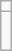<table class="wikitable" align="right">
<tr style="vertical-align:top">
<td></td>
</tr>
<tr>
<td><small><br>





</small></td>
</tr>
</table>
